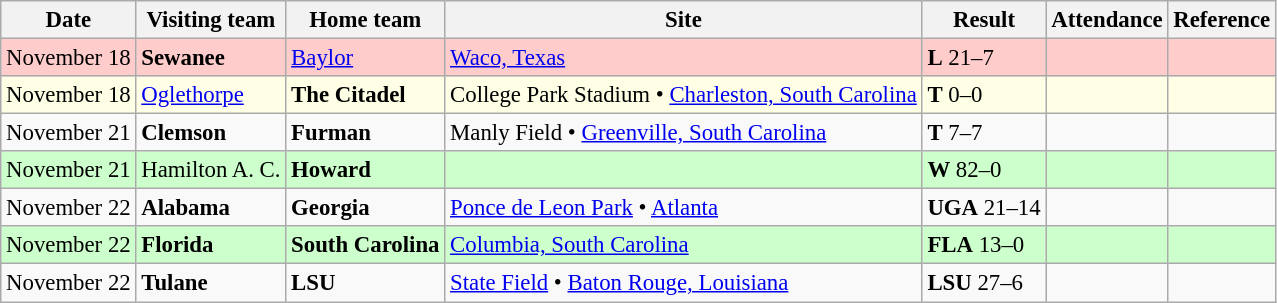<table class="wikitable" style="font-size:95%;">
<tr>
<th>Date</th>
<th>Visiting team</th>
<th>Home team</th>
<th>Site</th>
<th>Result</th>
<th>Attendance</th>
<th class="unsortable">Reference</th>
</tr>
<tr bgcolor=ffcccc>
<td>November 18</td>
<td><strong>Sewanee</strong></td>
<td><a href='#'>Baylor</a></td>
<td><a href='#'>Waco, Texas</a></td>
<td><strong>L</strong> 21–7</td>
<td></td>
<td></td>
</tr>
<tr bgcolor=ffffe6>
<td>November 18</td>
<td><a href='#'>Oglethorpe</a></td>
<td><strong>The Citadel</strong></td>
<td>College Park Stadium • <a href='#'>Charleston, South Carolina</a></td>
<td><strong>T</strong> 0–0</td>
<td></td>
<td></td>
</tr>
<tr bgcolor=>
<td>November 21</td>
<td><strong>Clemson</strong></td>
<td><strong>Furman</strong></td>
<td>Manly Field •  <a href='#'>Greenville, South Carolina</a></td>
<td><strong>T</strong> 7–7</td>
<td></td>
<td></td>
</tr>
<tr bgcolor=ccffcc>
<td>November 21</td>
<td>Hamilton A. C.</td>
<td><strong>Howard</strong></td>
<td></td>
<td><strong>W</strong> 82–0</td>
<td></td>
<td></td>
</tr>
<tr bgcolor=>
<td>November 22</td>
<td><strong>Alabama</strong></td>
<td><strong>Georgia</strong></td>
<td><a href='#'>Ponce de Leon Park</a> • <a href='#'>Atlanta</a></td>
<td><strong>UGA</strong> 21–14</td>
<td></td>
<td></td>
</tr>
<tr bgcolor=ccffcc>
<td>November 22</td>
<td><strong>Florida</strong></td>
<td><strong>South Carolina</strong></td>
<td><a href='#'>Columbia, South Carolina</a></td>
<td><strong>FLA</strong> 13–0</td>
<td></td>
<td></td>
</tr>
<tr bgcolor=>
<td>November 22</td>
<td><strong>Tulane</strong></td>
<td><strong>LSU</strong></td>
<td><a href='#'>State Field</a> •  <a href='#'>Baton Rouge, Louisiana</a></td>
<td><strong>LSU</strong> 27–6</td>
<td></td>
<td></td>
</tr>
</table>
